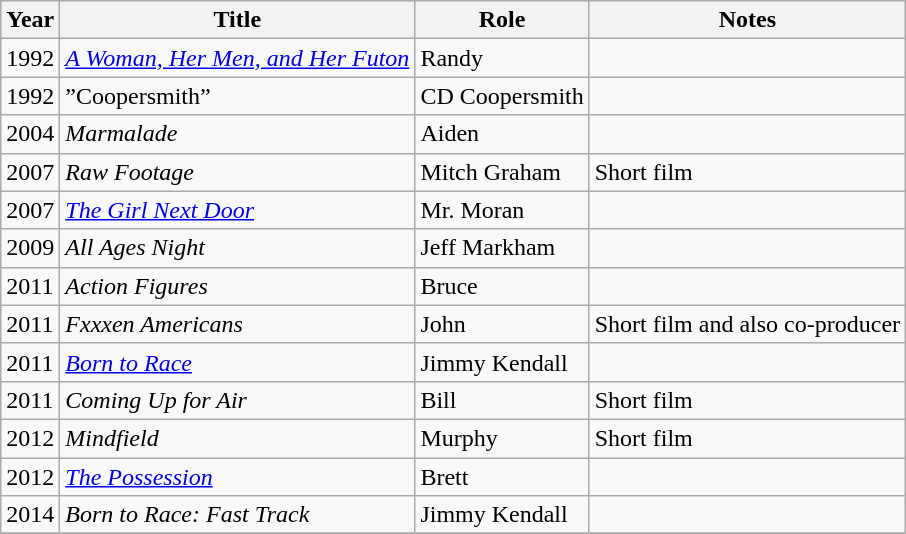<table class="wikitable sortable">
<tr>
<th>Year</th>
<th>Title</th>
<th>Role</th>
<th class="unsortable">Notes</th>
</tr>
<tr>
<td>1992</td>
<td><em><a href='#'>A Woman, Her Men, and Her Futon</a></em></td>
<td>Randy</td>
<td></td>
</tr>
<tr>
<td>1992</td>
<td>”Coopersmith”</td>
<td>CD Coopersmith</td>
<td></td>
</tr>
<tr>
<td>2004</td>
<td><em>Marmalade</em></td>
<td>Aiden</td>
<td></td>
</tr>
<tr>
<td>2007</td>
<td><em>Raw Footage</em></td>
<td>Mitch Graham</td>
<td>Short film</td>
</tr>
<tr>
<td>2007</td>
<td><em><a href='#'>The Girl Next Door</a></em></td>
<td>Mr. Moran</td>
<td></td>
</tr>
<tr>
<td>2009</td>
<td><em>All Ages Night</em></td>
<td>Jeff Markham</td>
<td></td>
</tr>
<tr>
<td>2011</td>
<td><em>Action Figures</em></td>
<td>Bruce</td>
<td></td>
</tr>
<tr>
<td>2011</td>
<td><em>Fxxxen Americans</em></td>
<td>John</td>
<td>Short film and also co-producer</td>
</tr>
<tr>
<td>2011</td>
<td><em><a href='#'>Born to Race</a></em></td>
<td>Jimmy Kendall</td>
<td></td>
</tr>
<tr>
<td>2011</td>
<td><em>Coming Up for Air</em></td>
<td>Bill</td>
<td>Short film</td>
</tr>
<tr>
<td>2012</td>
<td><em>Mindfield</em></td>
<td>Murphy</td>
<td>Short film</td>
</tr>
<tr>
<td>2012</td>
<td><em><a href='#'>The Possession</a></em></td>
<td>Brett</td>
<td></td>
</tr>
<tr>
<td>2014</td>
<td><em>Born to Race: Fast Track</em></td>
<td>Jimmy Kendall</td>
<td></td>
</tr>
<tr>
</tr>
</table>
